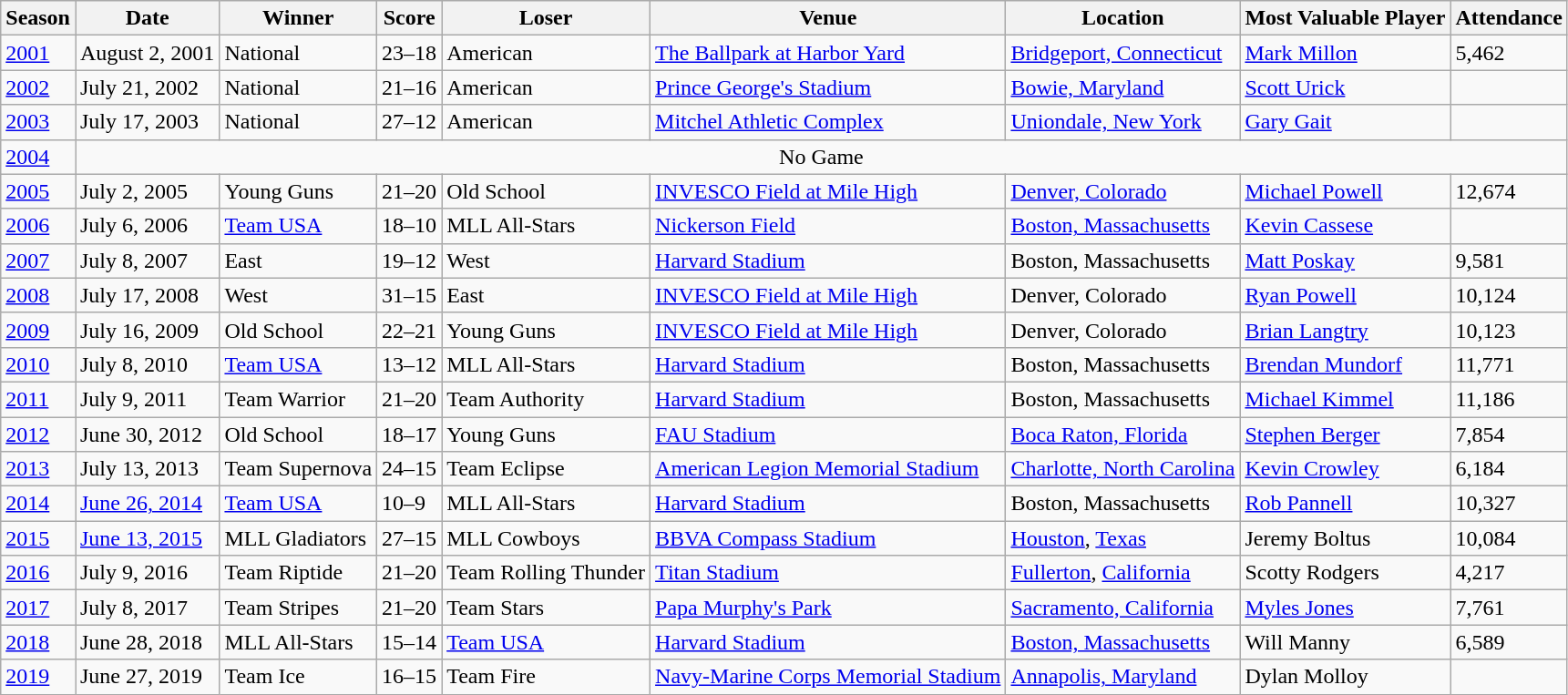<table class="wikitable">
<tr>
<th>Season</th>
<th>Date</th>
<th>Winner</th>
<th>Score</th>
<th>Loser</th>
<th>Venue</th>
<th>Location</th>
<th>Most Valuable Player</th>
<th>Attendance</th>
</tr>
<tr>
<td><a href='#'>2001</a></td>
<td>August 2, 2001</td>
<td>National</td>
<td>23–18</td>
<td>American</td>
<td><a href='#'>The Ballpark at Harbor Yard</a></td>
<td><a href='#'>Bridgeport, Connecticut</a></td>
<td><a href='#'>Mark Millon</a></td>
<td>5,462</td>
</tr>
<tr>
<td><a href='#'>2002</a></td>
<td>July 21, 2002</td>
<td>National</td>
<td>21–16</td>
<td>American</td>
<td><a href='#'>Prince George's Stadium</a></td>
<td><a href='#'>Bowie, Maryland</a></td>
<td><a href='#'>Scott Urick</a></td>
<td></td>
</tr>
<tr>
<td><a href='#'>2003</a></td>
<td>July 17, 2003</td>
<td>National</td>
<td>27–12</td>
<td>American</td>
<td><a href='#'>Mitchel Athletic Complex</a></td>
<td><a href='#'>Uniondale, New York</a></td>
<td><a href='#'>Gary Gait</a></td>
<td></td>
</tr>
<tr>
<td><a href='#'>2004</a></td>
<td colspan=8 style="text-align:center">No Game</td>
</tr>
<tr>
<td><a href='#'>2005</a></td>
<td>July 2, 2005</td>
<td>Young Guns</td>
<td>21–20 </td>
<td>Old School</td>
<td><a href='#'>INVESCO Field at Mile High</a></td>
<td><a href='#'>Denver, Colorado</a></td>
<td><a href='#'>Michael Powell</a></td>
<td>12,674</td>
</tr>
<tr>
<td><a href='#'>2006</a></td>
<td>July 6, 2006</td>
<td><a href='#'>Team USA</a></td>
<td>18–10</td>
<td>MLL All-Stars</td>
<td><a href='#'>Nickerson Field</a></td>
<td><a href='#'>Boston, Massachusetts</a></td>
<td><a href='#'>Kevin Cassese</a></td>
<td></td>
</tr>
<tr>
<td><a href='#'>2007</a></td>
<td>July 8, 2007</td>
<td>East</td>
<td>19–12</td>
<td>West</td>
<td><a href='#'>Harvard Stadium</a></td>
<td>Boston, Massachusetts</td>
<td><a href='#'>Matt Poskay</a></td>
<td>9,581</td>
</tr>
<tr>
<td><a href='#'>2008</a></td>
<td>July 17, 2008</td>
<td>West</td>
<td>31–15</td>
<td>East</td>
<td><a href='#'>INVESCO Field at Mile High</a></td>
<td>Denver, Colorado</td>
<td><a href='#'>Ryan Powell</a></td>
<td>10,124</td>
</tr>
<tr>
<td><a href='#'>2009</a></td>
<td>July 16, 2009</td>
<td>Old School</td>
<td>22–21 </td>
<td>Young Guns</td>
<td><a href='#'>INVESCO Field at Mile High</a></td>
<td>Denver, Colorado</td>
<td><a href='#'>Brian Langtry</a></td>
<td>10,123</td>
</tr>
<tr>
<td><a href='#'>2010</a></td>
<td>July 8, 2010</td>
<td><a href='#'>Team USA</a></td>
<td>13–12</td>
<td>MLL All-Stars</td>
<td><a href='#'>Harvard Stadium</a></td>
<td>Boston, Massachusetts</td>
<td><a href='#'>Brendan Mundorf</a></td>
<td>11,771</td>
</tr>
<tr>
<td><a href='#'>2011</a></td>
<td>July 9, 2011</td>
<td>Team Warrior</td>
<td>21–20</td>
<td>Team Authority</td>
<td><a href='#'>Harvard Stadium</a></td>
<td>Boston, Massachusetts</td>
<td><a href='#'>Michael Kimmel</a></td>
<td>11,186</td>
</tr>
<tr>
<td><a href='#'>2012</a></td>
<td>June 30, 2012</td>
<td>Old School</td>
<td>18–17 </td>
<td>Young Guns</td>
<td><a href='#'>FAU Stadium</a></td>
<td><a href='#'>Boca Raton, Florida</a></td>
<td><a href='#'>Stephen Berger</a></td>
<td>7,854</td>
</tr>
<tr>
<td><a href='#'>2013</a></td>
<td>July 13, 2013</td>
<td>Team Supernova</td>
<td>24–15</td>
<td>Team Eclipse</td>
<td><a href='#'>American Legion Memorial Stadium</a></td>
<td><a href='#'>Charlotte, North Carolina</a></td>
<td><a href='#'>Kevin Crowley</a></td>
<td>6,184</td>
</tr>
<tr>
<td><a href='#'>2014</a></td>
<td><a href='#'>June 26, 2014</a></td>
<td><a href='#'>Team USA</a></td>
<td>10–9</td>
<td>MLL All-Stars</td>
<td><a href='#'>Harvard Stadium</a></td>
<td>Boston, Massachusetts</td>
<td><a href='#'>Rob Pannell</a></td>
<td>10,327</td>
</tr>
<tr>
<td><a href='#'>2015</a></td>
<td><a href='#'>June 13, 2015</a></td>
<td>MLL Gladiators</td>
<td>27–15</td>
<td>MLL Cowboys</td>
<td><a href='#'>BBVA Compass Stadium</a></td>
<td><a href='#'>Houston</a>, <a href='#'>Texas</a></td>
<td>Jeremy Boltus</td>
<td>10,084</td>
</tr>
<tr>
<td><a href='#'>2016</a></td>
<td>July 9, 2016</td>
<td>Team Riptide</td>
<td>21–20</td>
<td>Team Rolling Thunder</td>
<td><a href='#'>Titan Stadium</a></td>
<td><a href='#'>Fullerton</a>, <a href='#'>California</a></td>
<td>Scotty Rodgers</td>
<td>4,217</td>
</tr>
<tr>
<td><a href='#'>2017</a></td>
<td>July 8, 2017</td>
<td>Team Stripes</td>
<td>21–20</td>
<td>Team Stars</td>
<td><a href='#'>Papa Murphy's Park</a></td>
<td><a href='#'>Sacramento, California</a></td>
<td><a href='#'>Myles Jones</a></td>
<td>7,761</td>
</tr>
<tr>
<td><a href='#'>2018</a></td>
<td>June 28, 2018</td>
<td>MLL All-Stars</td>
<td>15–14 </td>
<td><a href='#'>Team USA</a></td>
<td><a href='#'>Harvard Stadium</a></td>
<td><a href='#'>Boston, Massachusetts</a></td>
<td>Will Manny</td>
<td>6,589</td>
</tr>
<tr>
<td><a href='#'>2019</a></td>
<td>June 27, 2019</td>
<td>Team Ice</td>
<td>16–15 </td>
<td>Team Fire</td>
<td><a href='#'>Navy-Marine Corps Memorial Stadium</a></td>
<td><a href='#'>Annapolis, Maryland</a></td>
<td>Dylan Molloy</td>
<td></td>
</tr>
</table>
